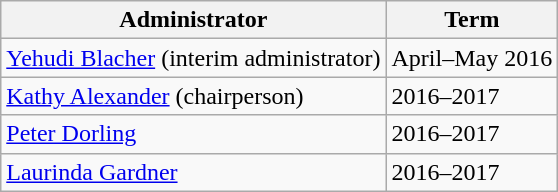<table class="wikitable">
<tr>
<th>Administrator</th>
<th>Term</th>
</tr>
<tr>
<td><a href='#'>Yehudi Blacher</a> (interim administrator)</td>
<td>April–May 2016</td>
</tr>
<tr>
<td><a href='#'>Kathy Alexander</a> (chairperson)</td>
<td>2016–2017</td>
</tr>
<tr>
<td><a href='#'>Peter Dorling</a></td>
<td>2016–2017</td>
</tr>
<tr>
<td><a href='#'>Laurinda Gardner</a></td>
<td>2016–2017</td>
</tr>
</table>
